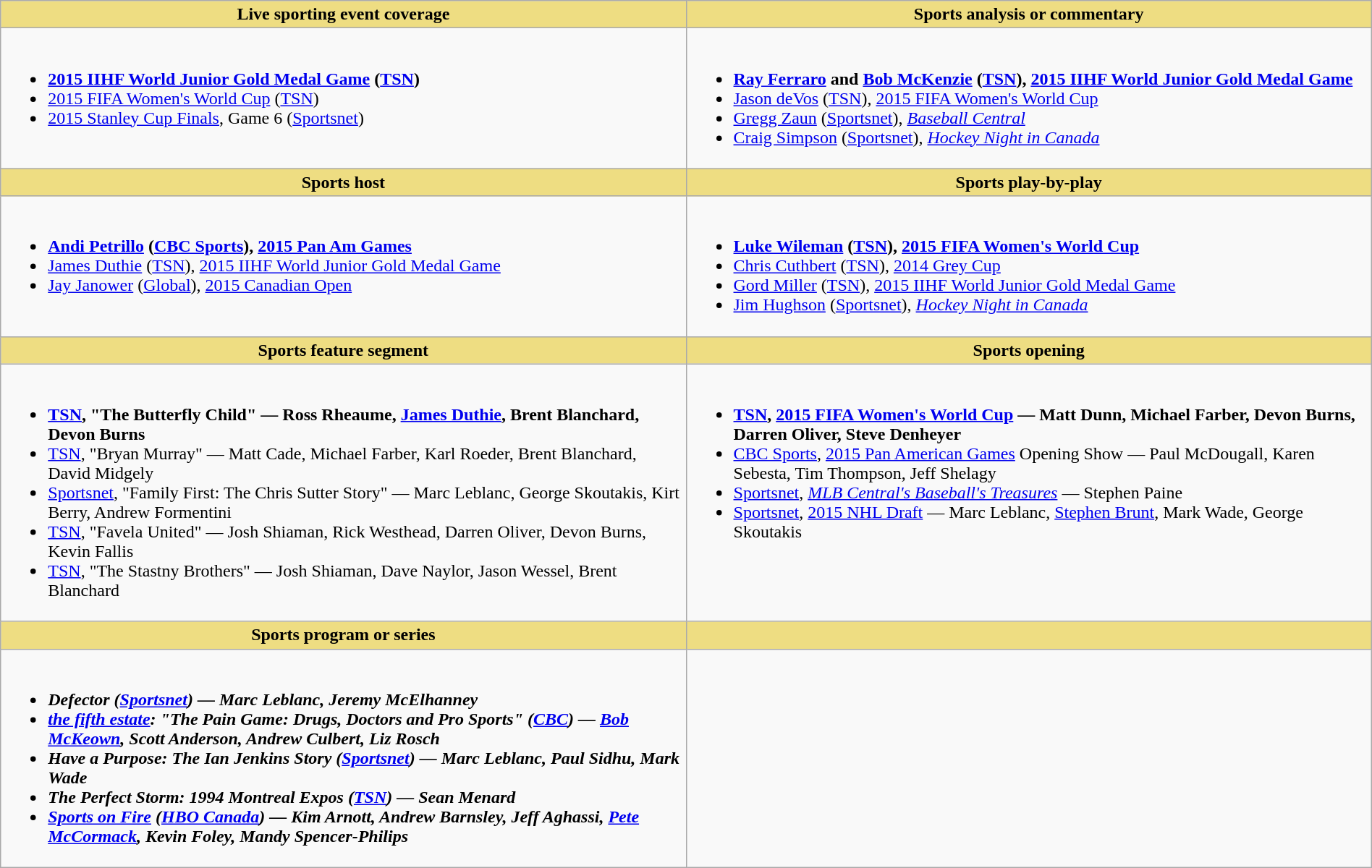<table class=wikitable width="100%">
<tr>
<th style="background:#EEDD82; width:50%">Live sporting event coverage</th>
<th style="background:#EEDD82; width:50%">Sports analysis or commentary</th>
</tr>
<tr>
<td valign="top"><br><ul><li> <strong><a href='#'>2015 IIHF World Junior Gold Medal Game</a> (<a href='#'>TSN</a>)</strong></li><li><a href='#'>2015 FIFA Women's World Cup</a> (<a href='#'>TSN</a>)</li><li><a href='#'>2015 Stanley Cup Finals</a>, Game 6 (<a href='#'>Sportsnet</a>)</li></ul></td>
<td valign="top"><br><ul><li><strong><a href='#'>Ray Ferraro</a> and <a href='#'>Bob McKenzie</a> (<a href='#'>TSN</a>), <a href='#'>2015 IIHF World Junior Gold Medal Game</a></strong></li><li><a href='#'>Jason deVos</a> (<a href='#'>TSN</a>), <a href='#'>2015 FIFA Women's World Cup</a></li><li><a href='#'>Gregg Zaun</a> (<a href='#'>Sportsnet</a>), <em><a href='#'>Baseball Central</a></em></li><li><a href='#'>Craig Simpson</a> (<a href='#'>Sportsnet</a>), <em><a href='#'>Hockey Night in Canada</a></em></li></ul></td>
</tr>
<tr>
<th style="background:#EEDD82; width:50%">Sports host</th>
<th style="background:#EEDD82; width:50%">Sports play-by-play</th>
</tr>
<tr>
<td valign="top"><br><ul><li> <strong><a href='#'>Andi Petrillo</a> (<a href='#'>CBC Sports</a>), <a href='#'>2015 Pan Am Games</a></strong></li><li><a href='#'>James Duthie</a> (<a href='#'>TSN</a>), <a href='#'>2015 IIHF World Junior Gold Medal Game</a></li><li><a href='#'>Jay Janower</a> (<a href='#'>Global</a>), <a href='#'>2015 Canadian Open</a></li></ul></td>
<td valign="top"><br><ul><li> <strong><a href='#'>Luke Wileman</a> (<a href='#'>TSN</a>), <a href='#'>2015 FIFA Women's World Cup</a></strong></li><li><a href='#'>Chris Cuthbert</a> (<a href='#'>TSN</a>), <a href='#'>2014 Grey Cup</a></li><li><a href='#'>Gord Miller</a> (<a href='#'>TSN</a>), <a href='#'>2015 IIHF World Junior Gold Medal Game</a></li><li><a href='#'>Jim Hughson</a> (<a href='#'>Sportsnet</a>), <em><a href='#'>Hockey Night in Canada</a></em></li></ul></td>
</tr>
<tr>
<th style="background:#EEDD82; width:50%">Sports feature segment</th>
<th style="background:#EEDD82; width:50%">Sports opening</th>
</tr>
<tr>
<td valign="top"><br><ul><li> <strong><a href='#'>TSN</a>, "The Butterfly Child" — Ross Rheaume, <a href='#'>James Duthie</a>, Brent Blanchard, Devon Burns</strong></li><li><a href='#'>TSN</a>, "Bryan Murray" — Matt Cade, Michael Farber, Karl Roeder, Brent Blanchard, David Midgely</li><li><a href='#'>Sportsnet</a>, "Family First: The Chris Sutter Story" — Marc Leblanc, George Skoutakis, Kirt Berry, Andrew Formentini</li><li><a href='#'>TSN</a>, "Favela United" — Josh Shiaman, Rick Westhead, Darren Oliver, Devon Burns, Kevin Fallis</li><li><a href='#'>TSN</a>, "The Stastny Brothers" — Josh Shiaman, Dave Naylor, Jason Wessel, Brent Blanchard</li></ul></td>
<td valign="top"><br><ul><li> <strong><a href='#'>TSN</a>, <a href='#'>2015 FIFA Women's World Cup</a> — Matt Dunn, Michael Farber, Devon Burns, Darren Oliver, Steve Denheyer</strong></li><li><a href='#'>CBC Sports</a>, <a href='#'>2015 Pan American Games</a> Opening Show — Paul McDougall, Karen Sebesta, Tim Thompson, Jeff Shelagy</li><li><a href='#'>Sportsnet</a>, <em><a href='#'>MLB Central's Baseball's Treasures</a></em> — Stephen Paine</li><li><a href='#'>Sportsnet</a>, <a href='#'>2015 NHL Draft</a> — Marc Leblanc, <a href='#'>Stephen Brunt</a>, Mark Wade, George Skoutakis</li></ul></td>
</tr>
<tr>
<th style="background:#EEDD82; width:50%">Sports program or series</th>
<th style="background:#EEDD82; width:50%"></th>
</tr>
<tr>
<td valign="top"><br><ul><li> <strong><em>Defector<em> (<a href='#'>Sportsnet</a>) — Marc Leblanc, Jeremy McElhanney<strong></li><li></em><a href='#'>the fifth estate</a><em>: "The Pain Game: Drugs, Doctors and Pro Sports" (<a href='#'>CBC</a>) — <a href='#'>Bob McKeown</a>, Scott Anderson, Andrew Culbert, Liz Rosch</li><li></em>Have a Purpose: The Ian Jenkins Story<em> (<a href='#'>Sportsnet</a>) — Marc Leblanc, Paul Sidhu, Mark Wade</li><li></em>The Perfect Storm: 1994 Montreal Expos<em> (<a href='#'>TSN</a>) — Sean Menard</li><li></em><a href='#'>Sports on Fire</a><em> (<a href='#'>HBO Canada</a>) — Kim Arnott, Andrew Barnsley, Jeff Aghassi, <a href='#'>Pete McCormack</a>, Kevin Foley, Mandy Spencer-Philips</li></ul></td>
</tr>
</table>
